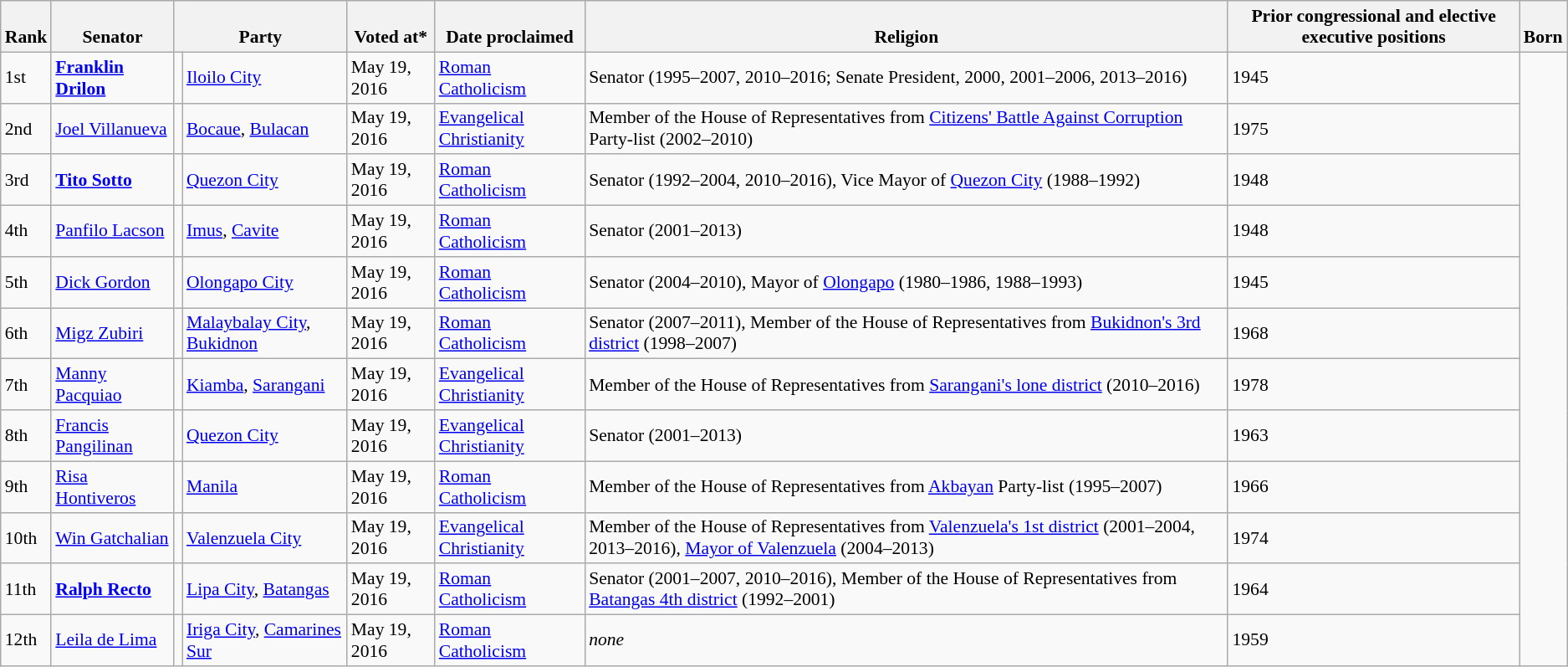<table class="wikitable" style="text-align:left; font-size:90%">
<tr valign=bottom>
<th>Rank</th>
<th>Senator</th>
<th colspan=2>Party</th>
<th>Voted at*</th>
<th>Date proclaimed</th>
<th>Religion</th>
<th>Prior congressional and elective executive positions</th>
<th>Born</th>
</tr>
<tr>
<td>1st</td>
<td><strong><a href='#'>Franklin Drilon</a></strong></td>
<td></td>
<td><a href='#'>Iloilo City</a></td>
<td>May 19, 2016</td>
<td><a href='#'>Roman Catholicism</a></td>
<td>Senator (1995–2007, 2010–2016; Senate President, 2000, 2001–2006, 2013–2016)</td>
<td>1945</td>
</tr>
<tr>
<td>2nd</td>
<td><a href='#'>Joel Villanueva</a></td>
<td></td>
<td><a href='#'>Bocaue</a>, <a href='#'>Bulacan</a></td>
<td>May 19, 2016</td>
<td><a href='#'>Evangelical Christianity</a></td>
<td>Member of the House of Representatives from <a href='#'>Citizens' Battle Against Corruption</a> Party-list (2002–2010)</td>
<td>1975</td>
</tr>
<tr>
<td>3rd</td>
<td><strong><a href='#'>Tito Sotto</a></strong></td>
<td></td>
<td><a href='#'>Quezon City</a></td>
<td>May 19, 2016</td>
<td><a href='#'>Roman Catholicism</a></td>
<td>Senator (1992–2004, 2010–2016), Vice Mayor of <a href='#'>Quezon City</a> (1988–1992)</td>
<td>1948</td>
</tr>
<tr>
<td>4th</td>
<td><a href='#'>Panfilo Lacson</a></td>
<td></td>
<td><a href='#'>Imus</a>, <a href='#'>Cavite</a></td>
<td>May 19, 2016</td>
<td><a href='#'>Roman Catholicism</a></td>
<td>Senator (2001–2013)</td>
<td>1948</td>
</tr>
<tr>
<td>5th</td>
<td><a href='#'>Dick Gordon</a></td>
<td></td>
<td><a href='#'>Olongapo City</a></td>
<td>May 19, 2016</td>
<td><a href='#'>Roman Catholicism</a></td>
<td>Senator (2004–2010), Mayor of <a href='#'>Olongapo</a> (1980–1986, 1988–1993)</td>
<td>1945</td>
</tr>
<tr>
<td>6th</td>
<td><a href='#'>Migz Zubiri</a></td>
<td></td>
<td><a href='#'>Malaybalay City</a>, <a href='#'>Bukidnon</a></td>
<td>May 19, 2016</td>
<td><a href='#'>Roman Catholicism</a></td>
<td>Senator (2007–2011), Member of the House of Representatives from <a href='#'>Bukidnon's 3rd district</a> (1998–2007)</td>
<td>1968</td>
</tr>
<tr>
<td>7th</td>
<td><a href='#'>Manny Pacquiao</a></td>
<td></td>
<td><a href='#'>Kiamba</a>, <a href='#'>Sarangani</a></td>
<td>May 19, 2016</td>
<td><a href='#'>Evangelical Christianity</a></td>
<td>Member of the House of Representatives from <a href='#'>Sarangani's lone district</a> (2010–2016)</td>
<td>1978</td>
</tr>
<tr>
<td>8th</td>
<td><a href='#'>Francis Pangilinan</a></td>
<td></td>
<td><a href='#'>Quezon City</a></td>
<td>May 19, 2016</td>
<td><a href='#'>Evangelical Christianity</a></td>
<td>Senator (2001–2013)</td>
<td>1963</td>
</tr>
<tr>
<td>9th</td>
<td><a href='#'>Risa Hontiveros</a></td>
<td></td>
<td><a href='#'>Manila</a></td>
<td>May 19, 2016</td>
<td><a href='#'>Roman Catholicism</a></td>
<td>Member of the House of Representatives from <a href='#'>Akbayan</a> Party-list (1995–2007)</td>
<td>1966</td>
</tr>
<tr>
<td>10th</td>
<td><a href='#'>Win Gatchalian</a></td>
<td></td>
<td><a href='#'>Valenzuela City</a></td>
<td>May 19, 2016</td>
<td><a href='#'>Evangelical Christianity</a></td>
<td>Member of the House of Representatives from <a href='#'>Valenzuela's 1st district</a> (2001–2004, 2013–2016), <a href='#'>Mayor of Valenzuela</a> (2004–2013)</td>
<td>1974</td>
</tr>
<tr>
<td>11th</td>
<td><strong><a href='#'>Ralph Recto</a></strong></td>
<td></td>
<td><a href='#'>Lipa City</a>, <a href='#'>Batangas</a></td>
<td>May 19, 2016</td>
<td><a href='#'>Roman Catholicism</a></td>
<td>Senator (2001–2007, 2010–2016), Member of the House of Representatives from <a href='#'>Batangas 4th district</a> (1992–2001)</td>
<td>1964</td>
</tr>
<tr>
<td>12th</td>
<td><a href='#'>Leila de Lima</a></td>
<td></td>
<td><a href='#'>Iriga City</a>, <a href='#'>Camarines Sur</a></td>
<td>May 19, 2016</td>
<td><a href='#'>Roman Catholicism</a></td>
<td><em>none</em></td>
<td>1959</td>
</tr>
</table>
